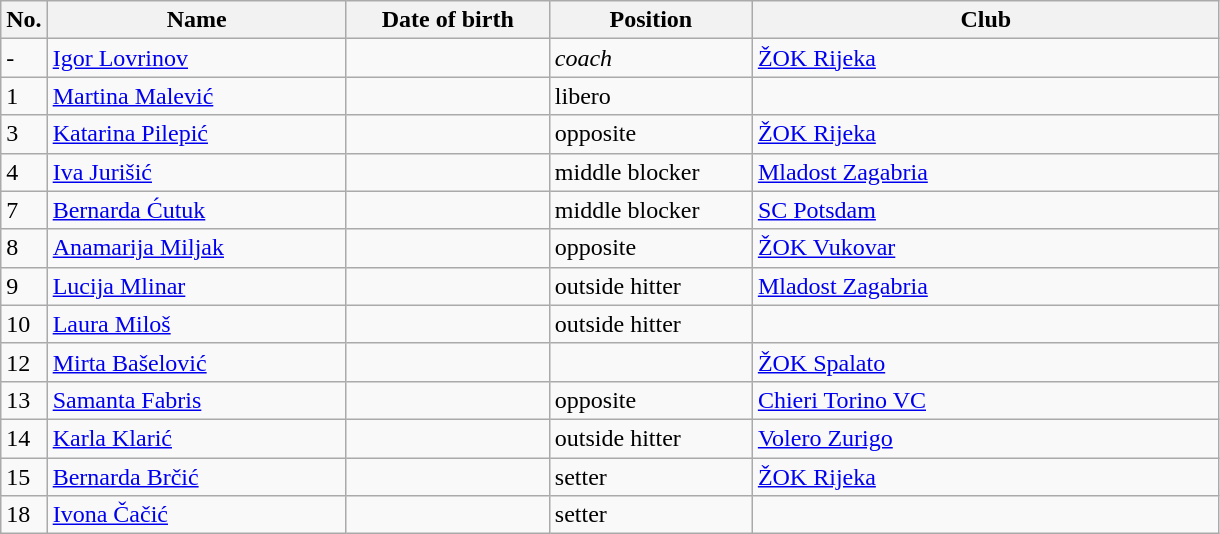<table class=wikitable sortable style=font-size:100%; text-align:center;>
<tr>
<th>No.</th>
<th style=width:12em>Name</th>
<th style=width:8em>Date of birth</th>
<th style=width:8em>Position</th>
<th style=width:19em>Club</th>
</tr>
<tr>
<td>-</td>
<td><a href='#'>Igor Lovrinov</a></td>
<td></td>
<td><em>coach</em></td>
<td> <a href='#'>ŽOK Rijeka</a></td>
</tr>
<tr>
<td>1</td>
<td><a href='#'>Martina Malević</a></td>
<td></td>
<td>libero</td>
<td></td>
</tr>
<tr>
<td>3</td>
<td><a href='#'>Katarina Pilepić</a></td>
<td></td>
<td>opposite</td>
<td> <a href='#'>ŽOK Rijeka</a></td>
</tr>
<tr>
<td>4</td>
<td><a href='#'>Iva Jurišić</a></td>
<td></td>
<td>middle blocker</td>
<td> <a href='#'>Mladost Zagabria</a></td>
</tr>
<tr>
<td>7</td>
<td><a href='#'>Bernarda Ćutuk</a></td>
<td></td>
<td>middle blocker</td>
<td> <a href='#'>SC Potsdam</a></td>
</tr>
<tr>
<td>8</td>
<td><a href='#'>Anamarija Miljak</a></td>
<td></td>
<td>opposite</td>
<td> <a href='#'>ŽOK Vukovar</a></td>
</tr>
<tr>
<td>9</td>
<td><a href='#'>Lucija Mlinar</a></td>
<td></td>
<td>outside hitter</td>
<td> <a href='#'>Mladost Zagabria</a></td>
</tr>
<tr>
<td>10</td>
<td><a href='#'>Laura Miloš</a></td>
<td></td>
<td>outside hitter</td>
<td></td>
</tr>
<tr>
<td>12</td>
<td><a href='#'>Mirta Bašelović</a></td>
<td></td>
<td></td>
<td> <a href='#'>ŽOK Spalato</a></td>
</tr>
<tr>
<td>13</td>
<td><a href='#'>Samanta Fabris </a></td>
<td></td>
<td>opposite</td>
<td> <a href='#'>Chieri Torino VC</a></td>
</tr>
<tr>
<td>14</td>
<td><a href='#'>Karla Klarić</a></td>
<td></td>
<td>outside hitter</td>
<td> <a href='#'>Volero Zurigo</a></td>
</tr>
<tr>
<td>15</td>
<td><a href='#'>Bernarda Brčić</a></td>
<td></td>
<td>setter</td>
<td> <a href='#'>ŽOK Rijeka</a></td>
</tr>
<tr>
<td>18</td>
<td><a href='#'>Ivona Čačić</a></td>
<td></td>
<td>setter</td>
<td></td>
</tr>
</table>
